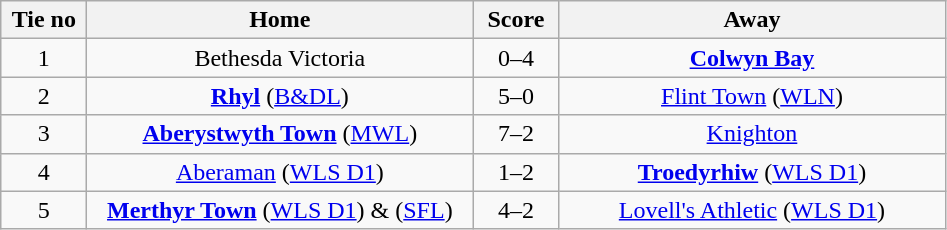<table class="wikitable" style="text-align:center">
<tr>
<th width=50>Tie no</th>
<th width=250>Home</th>
<th width=50>Score</th>
<th width=250>Away</th>
</tr>
<tr>
<td>1</td>
<td>Bethesda Victoria</td>
<td>0–4</td>
<td><strong><a href='#'>Colwyn Bay</a></strong></td>
</tr>
<tr>
<td>2</td>
<td><strong><a href='#'>Rhyl</a></strong> (<a href='#'>B&DL</a>)</td>
<td>5–0</td>
<td><a href='#'>Flint Town</a> (<a href='#'>WLN</a>)</td>
</tr>
<tr>
<td>3</td>
<td><strong><a href='#'>Aberystwyth Town</a></strong> (<a href='#'>MWL</a>)</td>
<td>7–2</td>
<td><a href='#'>Knighton</a></td>
</tr>
<tr>
<td>4</td>
<td><a href='#'>Aberaman</a> (<a href='#'>WLS D1</a>)</td>
<td>1–2</td>
<td><strong><a href='#'>Troedyrhiw</a></strong> (<a href='#'>WLS D1</a>)</td>
</tr>
<tr>
<td>5</td>
<td><strong><a href='#'>Merthyr Town</a></strong> (<a href='#'>WLS D1</a>) & (<a href='#'>SFL</a>)</td>
<td>4–2</td>
<td><a href='#'>Lovell's Athletic</a> (<a href='#'>WLS D1</a>)</td>
</tr>
</table>
